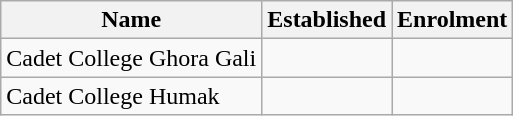<table class="wikitable sortable static-row-numbers static-row-header-hash">
<tr>
<th>Name</th>
<th>Established</th>
<th>Enrolment</th>
</tr>
<tr>
<td>Cadet College Ghora Gali</td>
<td></td>
<td></td>
</tr>
<tr>
<td>Cadet College Humak</td>
<td></td>
<td></td>
</tr>
</table>
